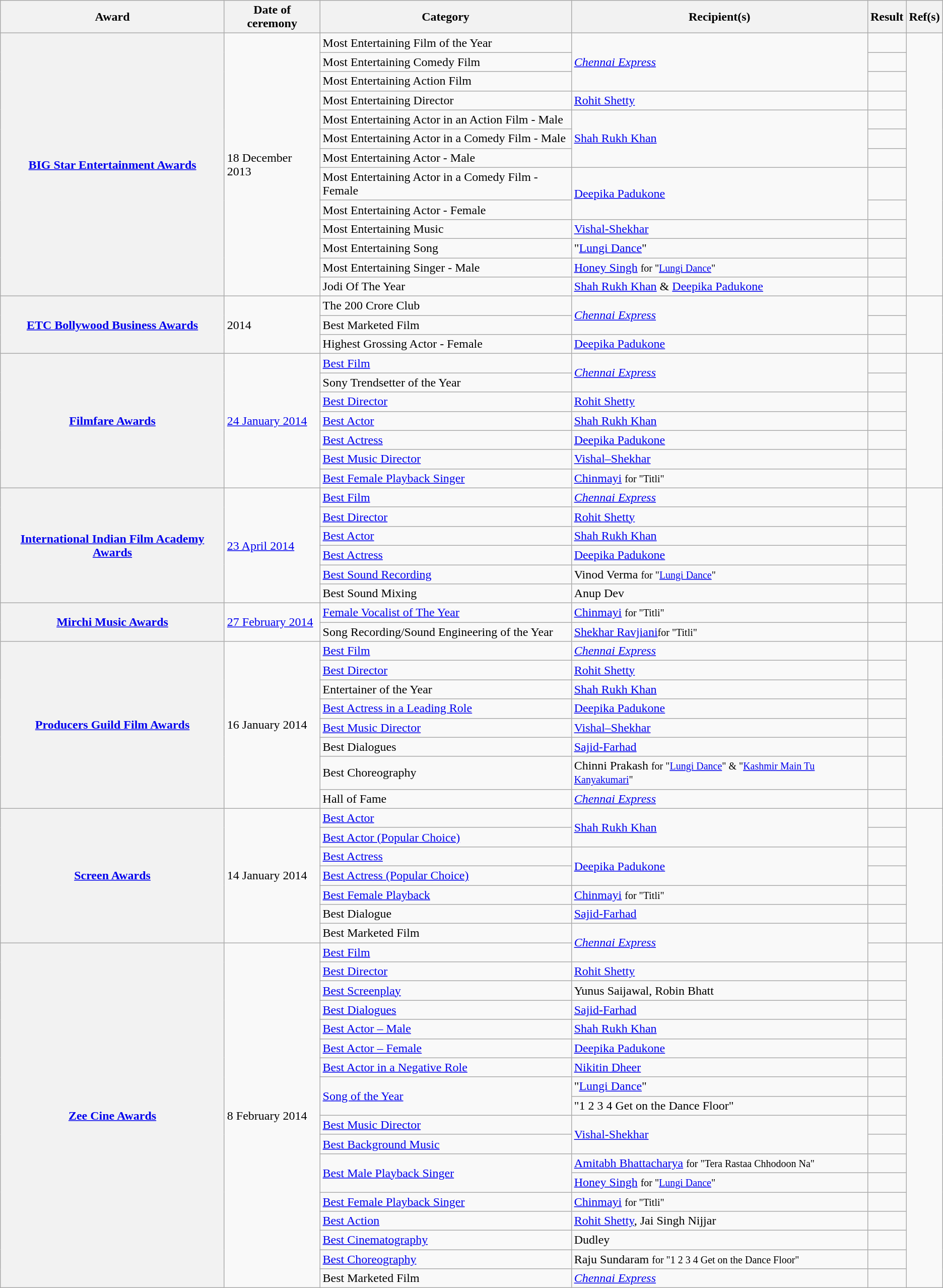<table class="wikitable sortable plainrowheaders">
<tr>
<th>Award</th>
<th>Date of ceremony</th>
<th>Category</th>
<th>Recipient(s)</th>
<th>Result</th>
<th class="unsortable">Ref(s)</th>
</tr>
<tr>
<th scope="row" rowspan="13"><a href='#'>BIG Star Entertainment Awards</a></th>
<td rowspan="13">18 December 2013</td>
<td>Most Entertaining Film of the Year</td>
<td rowspan="3"><em><a href='#'>Chennai Express</a></em></td>
<td></td>
<td rowspan="13"></td>
</tr>
<tr>
<td>Most Entertaining Comedy Film</td>
<td></td>
</tr>
<tr>
<td>Most Entertaining Action Film</td>
<td></td>
</tr>
<tr>
<td>Most Entertaining Director</td>
<td><a href='#'>Rohit Shetty</a></td>
<td></td>
</tr>
<tr>
<td>Most Entertaining Actor in an Action Film - Male</td>
<td rowspan="3"><a href='#'>Shah Rukh Khan</a></td>
<td></td>
</tr>
<tr>
<td>Most Entertaining Actor in a Comedy Film - Male</td>
<td></td>
</tr>
<tr>
<td>Most Entertaining Actor - Male</td>
<td></td>
</tr>
<tr>
<td>Most Entertaining Actor in a Comedy Film - Female</td>
<td rowspan="2"><a href='#'>Deepika Padukone</a></td>
<td></td>
</tr>
<tr>
<td>Most Entertaining Actor - Female</td>
<td></td>
</tr>
<tr>
<td>Most Entertaining Music</td>
<td><a href='#'>Vishal-Shekhar</a></td>
<td></td>
</tr>
<tr>
<td>Most Entertaining Song</td>
<td>"<a href='#'>Lungi Dance</a>"</td>
<td></td>
</tr>
<tr>
<td>Most Entertaining Singer - Male</td>
<td><a href='#'>Honey Singh</a> <small>for "<a href='#'>Lungi Dance</a>"</small></td>
<td></td>
</tr>
<tr>
<td>Jodi Of The Year</td>
<td><a href='#'>Shah Rukh Khan</a> & <a href='#'>Deepika Padukone</a></td>
<td></td>
</tr>
<tr>
<th scope="row" rowspan="3"><a href='#'>ETC Bollywood Business Awards</a></th>
<td rowspan="3">2014</td>
<td>The 200 Crore Club</td>
<td rowspan="2"><em><a href='#'>Chennai Express</a></em></td>
<td></td>
<td rowspan="3"></td>
</tr>
<tr>
<td>Best Marketed Film</td>
<td></td>
</tr>
<tr>
<td>Highest Grossing Actor - Female</td>
<td><a href='#'>Deepika Padukone</a></td>
<td></td>
</tr>
<tr>
<th scope="row" rowspan="7"><a href='#'>Filmfare Awards</a></th>
<td rowspan="7"><a href='#'>24 January 2014</a></td>
<td><a href='#'>Best Film</a></td>
<td rowspan="2"><em><a href='#'>Chennai Express</a></em></td>
<td></td>
<td rowspan="7"></td>
</tr>
<tr>
<td>Sony Trendsetter of the Year</td>
<td></td>
</tr>
<tr>
<td><a href='#'>Best Director</a></td>
<td><a href='#'>Rohit Shetty</a></td>
<td></td>
</tr>
<tr>
<td><a href='#'>Best Actor</a></td>
<td><a href='#'>Shah Rukh Khan</a></td>
<td></td>
</tr>
<tr>
<td><a href='#'>Best Actress</a></td>
<td><a href='#'>Deepika Padukone</a></td>
<td></td>
</tr>
<tr>
<td><a href='#'>Best Music Director</a></td>
<td><a href='#'>Vishal–Shekhar</a></td>
<td></td>
</tr>
<tr>
<td><a href='#'>Best Female Playback Singer</a></td>
<td><a href='#'>Chinmayi</a> <small>for "Titli"</small></td>
<td></td>
</tr>
<tr>
<th scope="row" rowspan="6"><a href='#'>International Indian Film Academy Awards</a></th>
<td rowspan="6"><a href='#'>23 April 2014</a></td>
<td><a href='#'>Best Film</a></td>
<td><em><a href='#'>Chennai Express</a></em></td>
<td></td>
<td rowspan="6"></td>
</tr>
<tr>
<td><a href='#'>Best Director</a></td>
<td><a href='#'>Rohit Shetty</a></td>
<td></td>
</tr>
<tr>
<td><a href='#'>Best Actor</a></td>
<td><a href='#'>Shah Rukh Khan</a></td>
<td></td>
</tr>
<tr>
<td><a href='#'>Best Actress</a></td>
<td><a href='#'>Deepika Padukone</a></td>
<td></td>
</tr>
<tr>
<td><a href='#'>Best Sound Recording</a></td>
<td>Vinod Verma <small>for "<a href='#'>Lungi Dance</a>"</small></td>
<td></td>
</tr>
<tr>
<td>Best Sound Mixing</td>
<td>Anup Dev</td>
<td></td>
</tr>
<tr>
<th scope="row" rowspan="2"><a href='#'>Mirchi Music Awards</a></th>
<td rowspan="2"><a href='#'>27 February 2014</a></td>
<td><a href='#'>Female Vocalist of The Year</a></td>
<td><a href='#'>Chinmayi</a> <small>for "Titli"</small></td>
<td></td>
<td rowspan="2"></td>
</tr>
<tr>
<td>Song Recording/Sound Engineering of the Year</td>
<td><a href='#'>Shekhar Ravjiani</a><small>for "Titli"</small></td>
<td></td>
</tr>
<tr>
<th scope="row" rowspan="8"><a href='#'>Producers Guild Film Awards</a></th>
<td rowspan="8">16 January 2014</td>
<td><a href='#'>Best Film</a></td>
<td><em><a href='#'>Chennai Express</a></em></td>
<td></td>
<td rowspan="8"></td>
</tr>
<tr>
<td><a href='#'>Best Director</a></td>
<td><a href='#'>Rohit Shetty</a></td>
<td></td>
</tr>
<tr>
<td>Entertainer of the Year</td>
<td><a href='#'>Shah Rukh Khan</a></td>
<td></td>
</tr>
<tr>
<td><a href='#'>Best Actress in a Leading Role</a></td>
<td><a href='#'>Deepika Padukone</a></td>
<td></td>
</tr>
<tr>
<td><a href='#'>Best Music Director</a></td>
<td><a href='#'>Vishal–Shekhar</a></td>
<td></td>
</tr>
<tr>
<td>Best Dialogues</td>
<td><a href='#'>Sajid-Farhad</a></td>
<td></td>
</tr>
<tr>
<td>Best Choreography</td>
<td>Chinni Prakash <small>for "<a href='#'>Lungi Dance</a>" & "<a href='#'>Kashmir Main Tu Kanyakumari</a>"</small></td>
<td></td>
</tr>
<tr>
<td>Hall of Fame</td>
<td><em><a href='#'>Chennai Express</a></em></td>
<td></td>
</tr>
<tr>
<th scope="row" rowspan="7"><a href='#'>Screen Awards</a></th>
<td rowspan="7">14 January 2014</td>
<td><a href='#'>Best Actor</a></td>
<td rowspan="2"><a href='#'>Shah Rukh Khan</a></td>
<td></td>
<td rowspan="7"></td>
</tr>
<tr>
<td><a href='#'>Best Actor (Popular Choice)</a></td>
<td></td>
</tr>
<tr>
<td><a href='#'>Best Actress</a></td>
<td rowspan="2"><a href='#'>Deepika Padukone</a></td>
<td></td>
</tr>
<tr>
<td><a href='#'>Best Actress (Popular Choice)</a></td>
<td></td>
</tr>
<tr>
<td><a href='#'>Best Female Playback</a></td>
<td><a href='#'>Chinmayi</a> <small>for "Titli"</small></td>
<td></td>
</tr>
<tr>
<td>Best Dialogue</td>
<td><a href='#'>Sajid-Farhad</a></td>
<td></td>
</tr>
<tr>
<td>Best Marketed Film</td>
<td rowspan=" 2"><em><a href='#'>Chennai Express</a></em></td>
<td></td>
</tr>
<tr>
<th scope="row" rowspan="18"><a href='#'>Zee Cine Awards</a></th>
<td rowspan="18">8 February 2014</td>
<td><a href='#'>Best Film</a></td>
<td></td>
<td rowspan="18"></td>
</tr>
<tr>
<td><a href='#'>Best Director</a></td>
<td><a href='#'>Rohit Shetty</a></td>
<td></td>
</tr>
<tr>
<td><a href='#'>Best Screenplay</a></td>
<td>Yunus Saijawal, Robin Bhatt</td>
<td></td>
</tr>
<tr>
<td><a href='#'>Best Dialogues</a></td>
<td><a href='#'>Sajid-Farhad</a></td>
<td></td>
</tr>
<tr>
<td><a href='#'>Best Actor – Male</a></td>
<td><a href='#'>Shah Rukh Khan</a></td>
<td></td>
</tr>
<tr>
<td><a href='#'>Best Actor – Female</a></td>
<td><a href='#'>Deepika Padukone</a></td>
<td></td>
</tr>
<tr>
<td><a href='#'>Best Actor in a Negative Role</a></td>
<td><a href='#'>Nikitin Dheer</a></td>
<td></td>
</tr>
<tr>
<td rowspan="2"><a href='#'>Song of the Year</a></td>
<td>"<a href='#'>Lungi Dance</a>"</td>
<td></td>
</tr>
<tr>
<td>"1 2 3 4 Get on the Dance Floor"</td>
<td></td>
</tr>
<tr>
<td><a href='#'>Best Music Director</a></td>
<td rowspan="2"><a href='#'>Vishal-Shekhar</a></td>
<td></td>
</tr>
<tr>
<td><a href='#'>Best Background Music</a></td>
<td></td>
</tr>
<tr>
<td rowspan="2"><a href='#'>Best Male Playback Singer</a></td>
<td><a href='#'>Amitabh Bhattacharya</a> <small>for "Tera Rastaa Chhodoon Na"</small></td>
<td></td>
</tr>
<tr>
<td><a href='#'>Honey Singh</a> <small>for "<a href='#'>Lungi Dance</a>"</small></td>
<td></td>
</tr>
<tr>
<td><a href='#'>Best Female Playback Singer</a></td>
<td><a href='#'>Chinmayi</a> <small>for "Titli"</small></td>
<td></td>
</tr>
<tr>
<td><a href='#'>Best Action</a></td>
<td><a href='#'>Rohit Shetty</a>, Jai Singh Nijjar</td>
<td></td>
</tr>
<tr>
<td><a href='#'>Best Cinematography</a></td>
<td>Dudley</td>
<td></td>
</tr>
<tr>
<td><a href='#'>Best Choreography</a></td>
<td>Raju Sundaram <small>for "1 2 3 4 Get on the Dance Floor"</small></td>
<td></td>
</tr>
<tr>
<td>Best Marketed Film</td>
<td><em><a href='#'>Chennai Express</a></em></td>
<td></td>
</tr>
</table>
